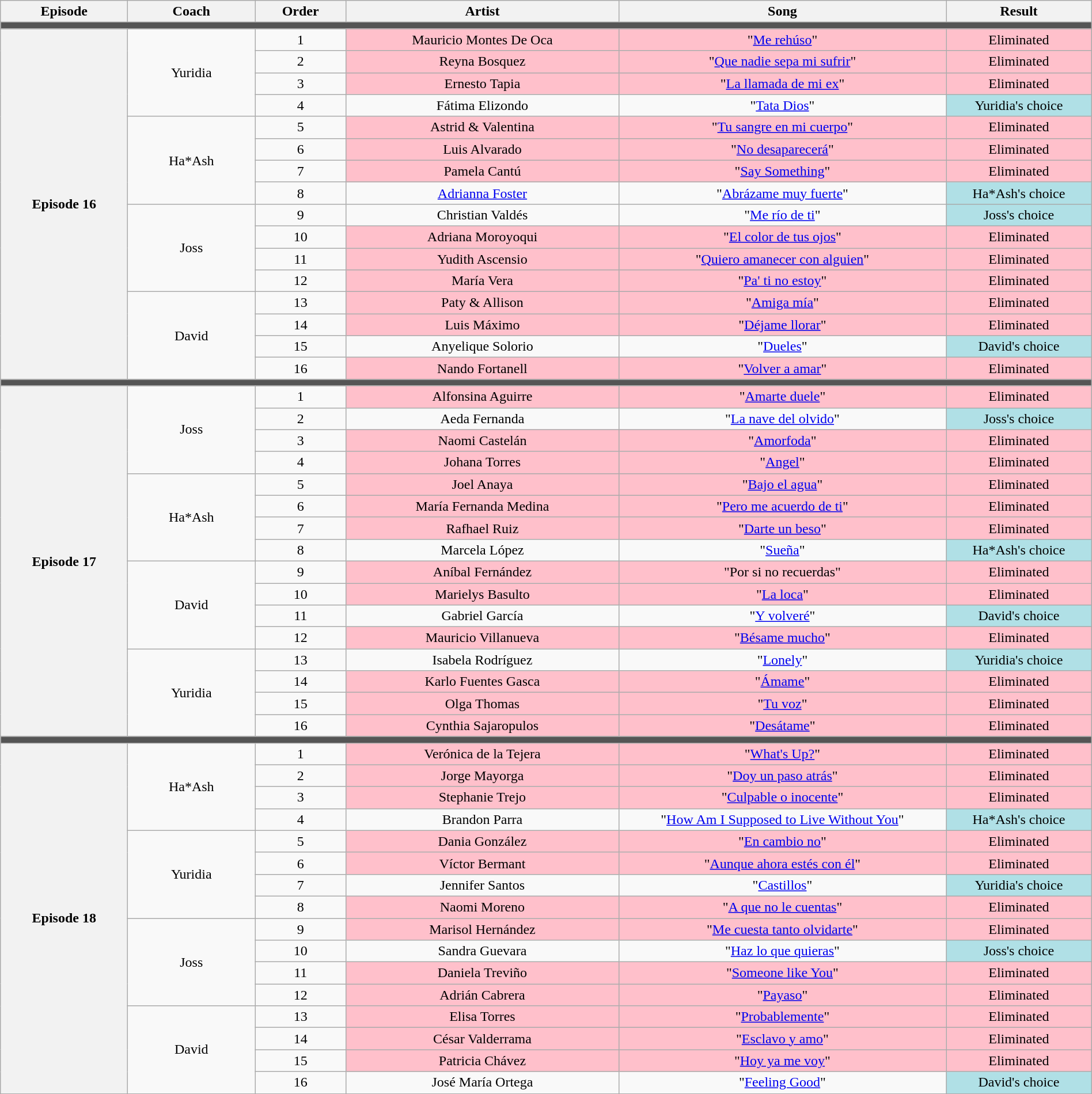<table class="wikitable" style="text-align: center; width:100%">
<tr>
<th style="width:07%">Episode</th>
<th style="width:07%">Coach</th>
<th style="width:05%">Order</th>
<th style="width:15%">Artist</th>
<th style="width:18%">Song</th>
<th style="width:08%">Result</th>
</tr>
<tr>
<td colspan="7" style="background:#555"></td>
</tr>
<tr>
<th rowspan="16">Episode 16<br></th>
<td rowspan="4">Yuridia</td>
<td>1</td>
<td style="background:pink">Mauricio Montes De Oca</td>
<td style="background:pink">"<a href='#'>Me rehúso</a>"</td>
<td style="background:pink">Eliminated</td>
</tr>
<tr>
<td>2</td>
<td style="background:pink">Reyna Bosquez</td>
<td style="background:pink">"<a href='#'>Que nadie sepa mi sufrir</a>"</td>
<td style="background:pink">Eliminated</td>
</tr>
<tr>
<td>3</td>
<td style="background:pink">Ernesto Tapia</td>
<td style="background:pink">"<a href='#'>La llamada de mi ex</a>"</td>
<td style="background:pink">Eliminated</td>
</tr>
<tr>
<td>4</td>
<td>Fátima Elizondo</td>
<td>"<a href='#'>Tata Dios</a>"</td>
<td style="background:#b0e0e6">Yuridia's choice</td>
</tr>
<tr>
<td rowspan="4">Ha*Ash</td>
<td>5</td>
<td style="background:pink">Astrid & Valentina</td>
<td style="background:pink">"<a href='#'>Tu sangre en mi cuerpo</a>"</td>
<td style="background:pink">Eliminated</td>
</tr>
<tr>
<td>6</td>
<td style="background:pink">Luis Alvarado</td>
<td style="background:pink">"<a href='#'>No desaparecerá</a>"</td>
<td style="background:pink">Eliminated</td>
</tr>
<tr>
<td>7</td>
<td style="background:pink">Pamela Cantú</td>
<td style="background:pink">"<a href='#'>Say Something</a>"</td>
<td style="background:pink">Eliminated</td>
</tr>
<tr>
<td>8</td>
<td><a href='#'>Adrianna Foster</a></td>
<td>"<a href='#'>Abrázame muy fuerte</a>"</td>
<td style="background:#b0e0e6">Ha*Ash's choice</td>
</tr>
<tr>
<td rowspan="4">Joss</td>
<td>9</td>
<td>Christian Valdés</td>
<td>"<a href='#'>Me río de ti</a>"</td>
<td style="background:#b0e0e6">Joss's choice</td>
</tr>
<tr>
<td>10</td>
<td style="background:pink">Adriana Moroyoqui</td>
<td style="background:pink">"<a href='#'>El color de tus ojos</a>"</td>
<td style="background:pink">Eliminated</td>
</tr>
<tr>
<td>11</td>
<td style="background:pink">Yudith Ascensio</td>
<td style="background:pink">"<a href='#'>Quiero amanecer con alguien</a>"</td>
<td style="background:pink">Eliminated</td>
</tr>
<tr>
<td>12</td>
<td style="background:pink">María Vera</td>
<td style="background:pink">"<a href='#'>Pa' ti no estoy</a>"</td>
<td style="background:pink">Eliminated</td>
</tr>
<tr>
<td rowspan="4">David</td>
<td>13</td>
<td style="background:pink">Paty & Allison</td>
<td style="background:pink">"<a href='#'>Amiga mía</a>"</td>
<td style="background:pink">Eliminated</td>
</tr>
<tr>
<td>14</td>
<td style="background:pink">Luis Máximo</td>
<td style="background:pink">"<a href='#'>Déjame llorar</a>"</td>
<td style="background:pink">Eliminated</td>
</tr>
<tr>
<td>15</td>
<td>Anyelique Solorio</td>
<td>"<a href='#'>Dueles</a>"</td>
<td style="background:#b0e0e6">David's choice</td>
</tr>
<tr>
<td>16</td>
<td style="background:pink">Nando Fortanell</td>
<td style="background:pink">"<a href='#'>Volver a amar</a>"</td>
<td style="background:pink">Eliminated</td>
</tr>
<tr>
<td colspan="7" style="background:#555"></td>
</tr>
<tr>
<th rowspan="16">Episode 17<br></th>
<td rowspan="4">Joss</td>
<td>1</td>
<td style="background:pink">Alfonsina Aguirre</td>
<td style="background:pink">"<a href='#'>Amarte duele</a>"</td>
<td style="background:pink">Eliminated</td>
</tr>
<tr>
<td>2</td>
<td>Aeda Fernanda</td>
<td>"<a href='#'>La nave del olvido</a>"</td>
<td style="background:#b0e0e6">Joss's choice</td>
</tr>
<tr>
<td>3</td>
<td style="background:pink">Naomi Castelán</td>
<td style="background:pink">"<a href='#'>Amorfoda</a>"</td>
<td style="background:pink">Eliminated</td>
</tr>
<tr>
<td>4</td>
<td style="background:pink">Johana Torres</td>
<td style="background:pink">"<a href='#'>Angel</a>"</td>
<td style="background:pink">Eliminated</td>
</tr>
<tr>
<td rowspan="4">Ha*Ash</td>
<td>5</td>
<td style="background:pink">Joel Anaya</td>
<td style="background:pink">"<a href='#'>Bajo el agua</a>"</td>
<td style="background:pink">Eliminated</td>
</tr>
<tr>
<td>6</td>
<td style="background:pink">María Fernanda Medina</td>
<td style="background:pink">"<a href='#'>Pero me acuerdo de ti</a>"</td>
<td style="background:pink">Eliminated</td>
</tr>
<tr>
<td>7</td>
<td style="background:pink">Rafhael Ruiz</td>
<td style="background:pink">"<a href='#'>Darte un beso</a>"</td>
<td style="background:pink">Eliminated</td>
</tr>
<tr>
<td>8</td>
<td>Marcela López</td>
<td>"<a href='#'>Sueña</a>"</td>
<td style="background:#b0e0e6">Ha*Ash's choice</td>
</tr>
<tr>
<td rowspan="4">David</td>
<td>9</td>
<td style="background:pink">Aníbal Fernández</td>
<td style="background:pink">"Por si no recuerdas"</td>
<td style="background:pink">Eliminated</td>
</tr>
<tr>
<td>10</td>
<td style="background:pink">Marielys Basulto</td>
<td style="background:pink">"<a href='#'>La loca</a>"</td>
<td style="background:pink">Eliminated</td>
</tr>
<tr>
<td>11</td>
<td>Gabriel García</td>
<td>"<a href='#'>Y volveré</a>"</td>
<td style="background:#b0e0e6">David's choice</td>
</tr>
<tr>
<td>12</td>
<td style="background:pink">Mauricio Villanueva</td>
<td style="background:pink">"<a href='#'>Bésame mucho</a>"</td>
<td style="background:pink">Eliminated</td>
</tr>
<tr>
<td rowspan="4">Yuridia</td>
<td>13</td>
<td>Isabela Rodríguez</td>
<td>"<a href='#'>Lonely</a>"</td>
<td style="background:#b0e0e6">Yuridia's choice</td>
</tr>
<tr>
<td>14</td>
<td style="background:pink">Karlo Fuentes Gasca</td>
<td style="background:pink">"<a href='#'>Ámame</a>"</td>
<td style="background:pink">Eliminated</td>
</tr>
<tr>
<td>15</td>
<td style="background:pink">Olga Thomas</td>
<td style="background:pink">"<a href='#'>Tu voz</a>"</td>
<td style="background:pink">Eliminated</td>
</tr>
<tr>
<td>16</td>
<td style="background:pink">Cynthia Sajaropulos</td>
<td style="background:pink">"<a href='#'>Desátame</a>"</td>
<td style="background:pink">Eliminated</td>
</tr>
<tr>
<td colspan="7" style="background:#555"></td>
</tr>
<tr>
<th rowspan="16">Episode 18<br></th>
<td rowspan="4">Ha*Ash</td>
<td>1</td>
<td style="background:pink">Verónica de la Tejera</td>
<td style="background:pink">"<a href='#'>What's Up?</a>"</td>
<td style="background:pink">Eliminated</td>
</tr>
<tr>
<td>2</td>
<td style="background:pink">Jorge Mayorga</td>
<td style="background:pink">"<a href='#'>Doy un paso atrás</a>"</td>
<td style="background:pink">Eliminated</td>
</tr>
<tr>
<td>3</td>
<td style="background:pink">Stephanie Trejo</td>
<td style="background:pink">"<a href='#'>Culpable o inocente</a>"</td>
<td style="background:pink">Eliminated</td>
</tr>
<tr>
<td>4</td>
<td>Brandon Parra</td>
<td>"<a href='#'>How Am I Supposed to Live Without You</a>"</td>
<td style="background:#b0e0e6">Ha*Ash's choice</td>
</tr>
<tr>
<td rowspan="4">Yuridia</td>
<td>5</td>
<td style="background:pink">Dania González</td>
<td style="background:pink">"<a href='#'>En cambio no</a>"</td>
<td style="background:pink">Eliminated</td>
</tr>
<tr>
<td>6</td>
<td style="background:pink">Víctor Bermant</td>
<td style="background:pink">"<a href='#'>Aunque ahora estés con él</a>"</td>
<td style="background:pink">Eliminated</td>
</tr>
<tr>
<td>7</td>
<td>Jennifer Santos</td>
<td>"<a href='#'>Castillos</a>"</td>
<td style="background:#b0e0e6">Yuridia's choice</td>
</tr>
<tr>
<td>8</td>
<td style="background:pink">Naomi Moreno</td>
<td style="background:pink">"<a href='#'>A que no le cuentas</a>"</td>
<td style="background:pink">Eliminated</td>
</tr>
<tr>
<td rowspan="4">Joss</td>
<td>9</td>
<td style="background:pink">Marisol Hernández</td>
<td style="background:pink">"<a href='#'>Me cuesta tanto olvidarte</a>"</td>
<td style="background:pink">Eliminated</td>
</tr>
<tr>
<td>10</td>
<td>Sandra Guevara</td>
<td>"<a href='#'>Haz lo que quieras</a>"</td>
<td style="background:#b0e0e6">Joss's choice</td>
</tr>
<tr>
<td>11</td>
<td style="background:pink">Daniela Treviño</td>
<td style="background:pink">"<a href='#'>Someone like You</a>"</td>
<td style="background:pink">Eliminated</td>
</tr>
<tr>
<td>12</td>
<td style="background:pink">Adrián Cabrera</td>
<td style="background:pink">"<a href='#'>Payaso</a>"</td>
<td style="background:pink">Eliminated</td>
</tr>
<tr>
<td rowspan="4">David</td>
<td>13</td>
<td style="background:pink">Elisa Torres</td>
<td style="background:pink">"<a href='#'>Probablemente</a>"</td>
<td style="background:pink">Eliminated</td>
</tr>
<tr>
<td>14</td>
<td style="background:pink">César Valderrama</td>
<td style="background:pink">"<a href='#'>Esclavo y amo</a>"</td>
<td style="background:pink">Eliminated</td>
</tr>
<tr>
<td>15</td>
<td style="background:pink">Patricia Chávez</td>
<td style="background:pink">"<a href='#'>Hoy ya me voy</a>"</td>
<td style="background:pink">Eliminated</td>
</tr>
<tr>
<td>16</td>
<td>José María Ortega</td>
<td>"<a href='#'>Feeling Good</a>"</td>
<td style="background:#b0e0e6">David's choice</td>
</tr>
<tr>
</tr>
</table>
